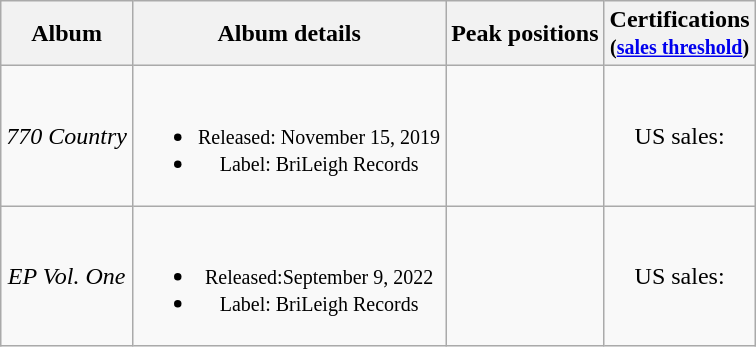<table class="wikitable plainrowheaders" style="text-align:center;">
<tr>
<th>Album</th>
<th>Album details</th>
<th>Peak positions</th>
<th>Certifications<br><small>(<a href='#'>sales threshold</a>)</small></th>
</tr>
<tr>
<td><em>770 Country</em></td>
<td><br><ul><li><small>Released: November 15, 2019</small></li><li><small>Label: BriLeigh Records</small></li></ul></td>
<td></td>
<td>US sales:</td>
</tr>
<tr>
<td><em>EP Vol. One </em></td>
<td><br><ul><li><small>Released:September 9, 2022</small></li><li><small>Label: BriLeigh Records</small></li></ul></td>
<td></td>
<td>US sales:</td>
</tr>
</table>
